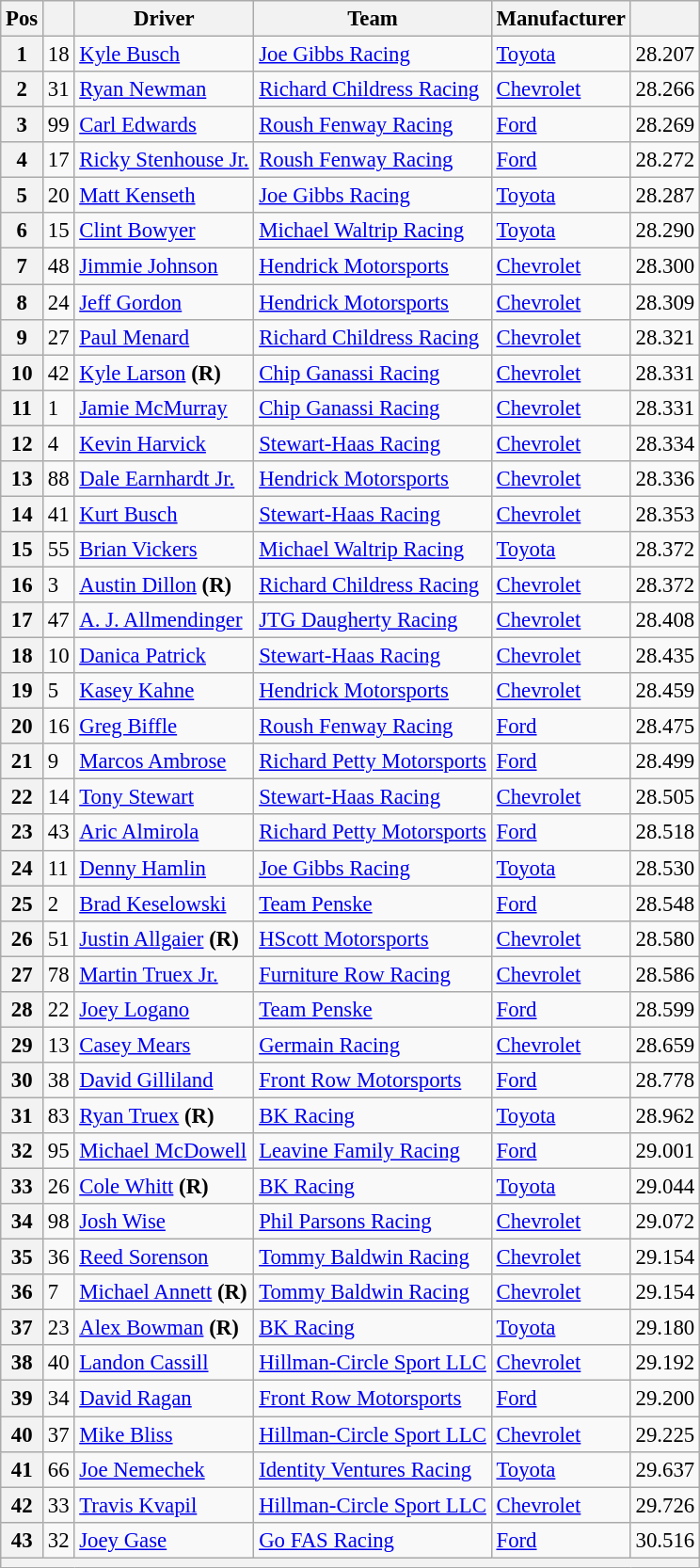<table class="wikitable" style="font-size:95%">
<tr>
<th>Pos</th>
<th></th>
<th>Driver</th>
<th>Team</th>
<th>Manufacturer</th>
<th></th>
</tr>
<tr>
<th>1</th>
<td>18</td>
<td><a href='#'>Kyle Busch</a></td>
<td><a href='#'>Joe Gibbs Racing</a></td>
<td><a href='#'>Toyota</a></td>
<td>28.207</td>
</tr>
<tr>
<th>2</th>
<td>31</td>
<td><a href='#'>Ryan Newman</a></td>
<td><a href='#'>Richard Childress Racing</a></td>
<td><a href='#'>Chevrolet</a></td>
<td>28.266</td>
</tr>
<tr>
<th>3</th>
<td>99</td>
<td><a href='#'>Carl Edwards</a></td>
<td><a href='#'>Roush Fenway Racing</a></td>
<td><a href='#'>Ford</a></td>
<td>28.269</td>
</tr>
<tr>
<th>4</th>
<td>17</td>
<td><a href='#'>Ricky Stenhouse Jr.</a></td>
<td><a href='#'>Roush Fenway Racing</a></td>
<td><a href='#'>Ford</a></td>
<td>28.272</td>
</tr>
<tr>
<th>5</th>
<td>20</td>
<td><a href='#'>Matt Kenseth</a></td>
<td><a href='#'>Joe Gibbs Racing</a></td>
<td><a href='#'>Toyota</a></td>
<td>28.287</td>
</tr>
<tr>
<th>6</th>
<td>15</td>
<td><a href='#'>Clint Bowyer</a></td>
<td><a href='#'>Michael Waltrip Racing</a></td>
<td><a href='#'>Toyota</a></td>
<td>28.290</td>
</tr>
<tr>
<th>7</th>
<td>48</td>
<td><a href='#'>Jimmie Johnson</a></td>
<td><a href='#'>Hendrick Motorsports</a></td>
<td><a href='#'>Chevrolet</a></td>
<td>28.300</td>
</tr>
<tr>
<th>8</th>
<td>24</td>
<td><a href='#'>Jeff Gordon</a></td>
<td><a href='#'>Hendrick Motorsports</a></td>
<td><a href='#'>Chevrolet</a></td>
<td>28.309</td>
</tr>
<tr>
<th>9</th>
<td>27</td>
<td><a href='#'>Paul Menard</a></td>
<td><a href='#'>Richard Childress Racing</a></td>
<td><a href='#'>Chevrolet</a></td>
<td>28.321</td>
</tr>
<tr>
<th>10</th>
<td>42</td>
<td><a href='#'>Kyle Larson</a> <strong>(R)</strong></td>
<td><a href='#'>Chip Ganassi Racing</a></td>
<td><a href='#'>Chevrolet</a></td>
<td>28.331</td>
</tr>
<tr>
<th>11</th>
<td>1</td>
<td><a href='#'>Jamie McMurray</a></td>
<td><a href='#'>Chip Ganassi Racing</a></td>
<td><a href='#'>Chevrolet</a></td>
<td>28.331</td>
</tr>
<tr>
<th>12</th>
<td>4</td>
<td><a href='#'>Kevin Harvick</a></td>
<td><a href='#'>Stewart-Haas Racing</a></td>
<td><a href='#'>Chevrolet</a></td>
<td>28.334</td>
</tr>
<tr>
<th>13</th>
<td>88</td>
<td><a href='#'>Dale Earnhardt Jr.</a></td>
<td><a href='#'>Hendrick Motorsports</a></td>
<td><a href='#'>Chevrolet</a></td>
<td>28.336</td>
</tr>
<tr>
<th>14</th>
<td>41</td>
<td><a href='#'>Kurt Busch</a></td>
<td><a href='#'>Stewart-Haas Racing</a></td>
<td><a href='#'>Chevrolet</a></td>
<td>28.353</td>
</tr>
<tr>
<th>15</th>
<td>55</td>
<td><a href='#'>Brian Vickers</a></td>
<td><a href='#'>Michael Waltrip Racing</a></td>
<td><a href='#'>Toyota</a></td>
<td>28.372</td>
</tr>
<tr>
<th>16</th>
<td>3</td>
<td><a href='#'>Austin Dillon</a> <strong>(R)</strong></td>
<td><a href='#'>Richard Childress Racing</a></td>
<td><a href='#'>Chevrolet</a></td>
<td>28.372</td>
</tr>
<tr>
<th>17</th>
<td>47</td>
<td><a href='#'>A. J. Allmendinger</a></td>
<td><a href='#'>JTG Daugherty Racing</a></td>
<td><a href='#'>Chevrolet</a></td>
<td>28.408</td>
</tr>
<tr>
<th>18</th>
<td>10</td>
<td><a href='#'>Danica Patrick</a></td>
<td><a href='#'>Stewart-Haas Racing</a></td>
<td><a href='#'>Chevrolet</a></td>
<td>28.435</td>
</tr>
<tr>
<th>19</th>
<td>5</td>
<td><a href='#'>Kasey Kahne</a></td>
<td><a href='#'>Hendrick Motorsports</a></td>
<td><a href='#'>Chevrolet</a></td>
<td>28.459</td>
</tr>
<tr>
<th>20</th>
<td>16</td>
<td><a href='#'>Greg Biffle</a></td>
<td><a href='#'>Roush Fenway Racing</a></td>
<td><a href='#'>Ford</a></td>
<td>28.475</td>
</tr>
<tr>
<th>21</th>
<td>9</td>
<td><a href='#'>Marcos Ambrose</a></td>
<td><a href='#'>Richard Petty Motorsports</a></td>
<td><a href='#'>Ford</a></td>
<td>28.499</td>
</tr>
<tr>
<th>22</th>
<td>14</td>
<td><a href='#'>Tony Stewart</a></td>
<td><a href='#'>Stewart-Haas Racing</a></td>
<td><a href='#'>Chevrolet</a></td>
<td>28.505</td>
</tr>
<tr>
<th>23</th>
<td>43</td>
<td><a href='#'>Aric Almirola</a></td>
<td><a href='#'>Richard Petty Motorsports</a></td>
<td><a href='#'>Ford</a></td>
<td>28.518</td>
</tr>
<tr>
<th>24</th>
<td>11</td>
<td><a href='#'>Denny Hamlin</a></td>
<td><a href='#'>Joe Gibbs Racing</a></td>
<td><a href='#'>Toyota</a></td>
<td>28.530</td>
</tr>
<tr>
<th>25</th>
<td>2</td>
<td><a href='#'>Brad Keselowski</a></td>
<td><a href='#'>Team Penske</a></td>
<td><a href='#'>Ford</a></td>
<td>28.548</td>
</tr>
<tr>
<th>26</th>
<td>51</td>
<td><a href='#'>Justin Allgaier</a> <strong>(R)</strong></td>
<td><a href='#'>HScott Motorsports</a></td>
<td><a href='#'>Chevrolet</a></td>
<td>28.580</td>
</tr>
<tr>
<th>27</th>
<td>78</td>
<td><a href='#'>Martin Truex Jr.</a></td>
<td><a href='#'>Furniture Row Racing</a></td>
<td><a href='#'>Chevrolet</a></td>
<td>28.586</td>
</tr>
<tr>
<th>28</th>
<td>22</td>
<td><a href='#'>Joey Logano</a></td>
<td><a href='#'>Team Penske</a></td>
<td><a href='#'>Ford</a></td>
<td>28.599</td>
</tr>
<tr>
<th>29</th>
<td>13</td>
<td><a href='#'>Casey Mears</a></td>
<td><a href='#'>Germain Racing</a></td>
<td><a href='#'>Chevrolet</a></td>
<td>28.659</td>
</tr>
<tr>
<th>30</th>
<td>38</td>
<td><a href='#'>David Gilliland</a></td>
<td><a href='#'>Front Row Motorsports</a></td>
<td><a href='#'>Ford</a></td>
<td>28.778</td>
</tr>
<tr>
<th>31</th>
<td>83</td>
<td><a href='#'>Ryan Truex</a> <strong>(R)</strong></td>
<td><a href='#'>BK Racing</a></td>
<td><a href='#'>Toyota</a></td>
<td>28.962</td>
</tr>
<tr>
<th>32</th>
<td>95</td>
<td><a href='#'>Michael McDowell</a></td>
<td><a href='#'>Leavine Family Racing</a></td>
<td><a href='#'>Ford</a></td>
<td>29.001</td>
</tr>
<tr>
<th>33</th>
<td>26</td>
<td><a href='#'>Cole Whitt</a> <strong>(R)</strong></td>
<td><a href='#'>BK Racing</a></td>
<td><a href='#'>Toyota</a></td>
<td>29.044</td>
</tr>
<tr>
<th>34</th>
<td>98</td>
<td><a href='#'>Josh Wise</a></td>
<td><a href='#'>Phil Parsons Racing</a></td>
<td><a href='#'>Chevrolet</a></td>
<td>29.072</td>
</tr>
<tr>
<th>35</th>
<td>36</td>
<td><a href='#'>Reed Sorenson</a></td>
<td><a href='#'>Tommy Baldwin Racing</a></td>
<td><a href='#'>Chevrolet</a></td>
<td>29.154</td>
</tr>
<tr>
<th>36</th>
<td>7</td>
<td><a href='#'>Michael Annett</a> <strong>(R)</strong></td>
<td><a href='#'>Tommy Baldwin Racing</a></td>
<td><a href='#'>Chevrolet</a></td>
<td>29.154</td>
</tr>
<tr>
<th>37</th>
<td>23</td>
<td><a href='#'>Alex Bowman</a> <strong>(R)</strong></td>
<td><a href='#'>BK Racing</a></td>
<td><a href='#'>Toyota</a></td>
<td>29.180</td>
</tr>
<tr>
<th>38</th>
<td>40</td>
<td><a href='#'>Landon Cassill</a></td>
<td><a href='#'>Hillman-Circle Sport LLC</a></td>
<td><a href='#'>Chevrolet</a></td>
<td>29.192</td>
</tr>
<tr>
<th>39</th>
<td>34</td>
<td><a href='#'>David Ragan</a></td>
<td><a href='#'>Front Row Motorsports</a></td>
<td><a href='#'>Ford</a></td>
<td>29.200</td>
</tr>
<tr>
<th>40</th>
<td>37</td>
<td><a href='#'>Mike Bliss</a></td>
<td><a href='#'>Hillman-Circle Sport LLC</a></td>
<td><a href='#'>Chevrolet</a></td>
<td>29.225</td>
</tr>
<tr>
<th>41</th>
<td>66</td>
<td><a href='#'>Joe Nemechek</a></td>
<td><a href='#'>Identity Ventures Racing</a></td>
<td><a href='#'>Toyota</a></td>
<td>29.637</td>
</tr>
<tr>
<th>42</th>
<td>33</td>
<td><a href='#'>Travis Kvapil</a></td>
<td><a href='#'>Hillman-Circle Sport LLC</a></td>
<td><a href='#'>Chevrolet</a></td>
<td>29.726</td>
</tr>
<tr>
<th>43</th>
<td>32</td>
<td><a href='#'>Joey Gase</a></td>
<td><a href='#'>Go FAS Racing</a></td>
<td><a href='#'>Ford</a></td>
<td>30.516</td>
</tr>
<tr>
<th colspan="6"></th>
</tr>
</table>
